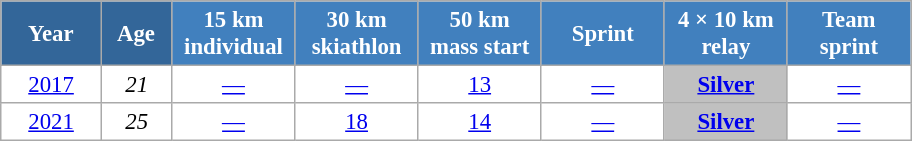<table class="wikitable" style="font-size:95%; text-align:center; border:grey solid 1px; border-collapse:collapse; background:#ffffff;">
<tr>
<th style="background-color:#369; color:white; width:60px;"> Year </th>
<th style="background-color:#369; color:white; width:40px;"> Age </th>
<th style="background-color:#4180be; color:white; width:75px;"> 15 km <br> individual </th>
<th style="background-color:#4180be; color:white; width:75px;"> 30 km <br> skiathlon </th>
<th style="background-color:#4180be; color:white; width:75px;"> 50 km <br> mass start </th>
<th style="background-color:#4180be; color:white; width:75px;"> Sprint </th>
<th style="background-color:#4180be; color:white; width:75px;"> 4 × 10 km <br> relay </th>
<th style="background-color:#4180be; color:white; width:75px;"> Team <br> sprint </th>
</tr>
<tr>
<td><a href='#'>2017</a></td>
<td><em>21</em></td>
<td><a href='#'>—</a></td>
<td><a href='#'>—</a></td>
<td><a href='#'>13</a></td>
<td><a href='#'>—</a></td>
<td bgcolor=silver><a href='#'><strong>Silver</strong></a></td>
<td><a href='#'>—</a></td>
</tr>
<tr>
<td><a href='#'>2021</a></td>
<td><em>25</em></td>
<td><a href='#'>—</a></td>
<td><a href='#'>18</a></td>
<td><a href='#'>14</a></td>
<td><a href='#'>—</a></td>
<td bgcolor=silver><a href='#'><strong>Silver</strong></a></td>
<td><a href='#'>—</a></td>
</tr>
</table>
